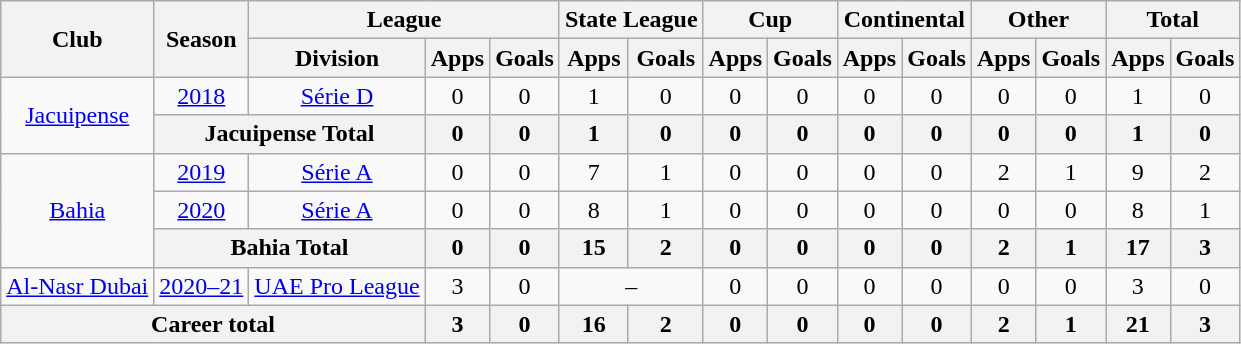<table class="wikitable" style="text-align: center">
<tr>
<th rowspan="2">Club</th>
<th rowspan="2">Season</th>
<th colspan="3">League</th>
<th colspan="2">State League</th>
<th colspan="2">Cup</th>
<th colspan="2">Continental</th>
<th colspan="2">Other</th>
<th colspan="2">Total</th>
</tr>
<tr>
<th>Division</th>
<th>Apps</th>
<th>Goals</th>
<th>Apps</th>
<th>Goals</th>
<th>Apps</th>
<th>Goals</th>
<th>Apps</th>
<th>Goals</th>
<th>Apps</th>
<th>Goals</th>
<th>Apps</th>
<th>Goals</th>
</tr>
<tr>
<td rowspan="2"><a href='#'>Jacuipense</a></td>
<td><a href='#'>2018</a></td>
<td><a href='#'>Série D</a></td>
<td>0</td>
<td>0</td>
<td>1</td>
<td>0</td>
<td>0</td>
<td>0</td>
<td>0</td>
<td>0</td>
<td>0</td>
<td>0</td>
<td>1</td>
<td>0</td>
</tr>
<tr>
<th colspan="2"><strong>Jacuipense Total</strong></th>
<th>0</th>
<th>0</th>
<th>1</th>
<th>0</th>
<th>0</th>
<th>0</th>
<th>0</th>
<th>0</th>
<th>0</th>
<th>0</th>
<th>1</th>
<th>0</th>
</tr>
<tr>
<td rowspan="3"><a href='#'>Bahia</a></td>
<td><a href='#'>2019</a></td>
<td><a href='#'>Série A</a></td>
<td>0</td>
<td>0</td>
<td>7</td>
<td>1</td>
<td>0</td>
<td>0</td>
<td>0</td>
<td>0</td>
<td>2</td>
<td>1</td>
<td>9</td>
<td>2</td>
</tr>
<tr>
<td><a href='#'>2020</a></td>
<td><a href='#'>Série A</a></td>
<td>0</td>
<td>0</td>
<td>8</td>
<td>1</td>
<td>0</td>
<td>0</td>
<td>0</td>
<td>0</td>
<td>0</td>
<td>0</td>
<td>8</td>
<td>1</td>
</tr>
<tr>
<th colspan="2"><strong>Bahia Total</strong></th>
<th>0</th>
<th>0</th>
<th>15</th>
<th>2</th>
<th>0</th>
<th>0</th>
<th>0</th>
<th>0</th>
<th>2</th>
<th>1</th>
<th>17</th>
<th>3</th>
</tr>
<tr>
<td><a href='#'>Al-Nasr Dubai</a></td>
<td><a href='#'>2020–21</a></td>
<td><a href='#'>UAE Pro League</a></td>
<td>3</td>
<td>0</td>
<td colspan="2">–</td>
<td>0</td>
<td>0</td>
<td>0</td>
<td>0</td>
<td>0</td>
<td>0</td>
<td>3</td>
<td>0</td>
</tr>
<tr>
<th colspan="3"><strong>Career total</strong></th>
<th>3</th>
<th>0</th>
<th>16</th>
<th>2</th>
<th>0</th>
<th>0</th>
<th>0</th>
<th>0</th>
<th>2</th>
<th>1</th>
<th>21</th>
<th>3</th>
</tr>
</table>
